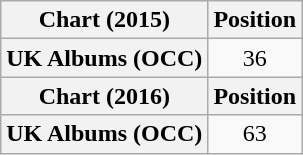<table class="wikitable plainrowheaders" style="text-align:center;">
<tr>
<th scope="col">Chart (2015)</th>
<th scope="col">Position</th>
</tr>
<tr>
<th scope="row">UK Albums (OCC)</th>
<td>36</td>
</tr>
<tr>
<th scope="col">Chart (2016)</th>
<th scope="col">Position</th>
</tr>
<tr>
<th scope="row">UK Albums (OCC)</th>
<td>63</td>
</tr>
</table>
